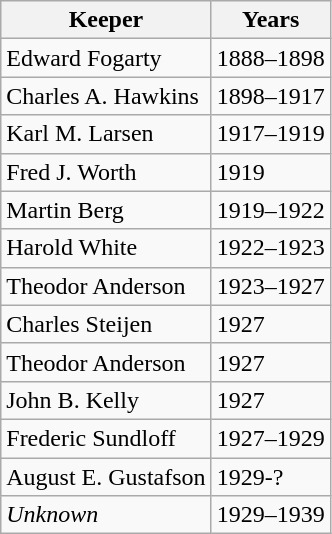<table class="wikitable">
<tr>
<th>Keeper</th>
<th>Years</th>
</tr>
<tr>
<td>Edward Fogarty</td>
<td>1888–1898</td>
</tr>
<tr>
<td>Charles A. Hawkins</td>
<td>1898–1917</td>
</tr>
<tr>
<td>Karl M. Larsen</td>
<td>1917–1919</td>
</tr>
<tr>
<td>Fred J. Worth</td>
<td>1919</td>
</tr>
<tr>
<td>Martin Berg</td>
<td>1919–1922</td>
</tr>
<tr>
<td>Harold White</td>
<td>1922–1923</td>
</tr>
<tr>
<td>Theodor Anderson</td>
<td>1923–1927</td>
</tr>
<tr>
<td>Charles Steijen</td>
<td>1927</td>
</tr>
<tr>
<td>Theodor Anderson</td>
<td>1927</td>
</tr>
<tr>
<td>John B. Kelly</td>
<td>1927</td>
</tr>
<tr>
<td>Frederic Sundloff</td>
<td>1927–1929</td>
</tr>
<tr>
<td>August E. Gustafson</td>
<td>1929-?</td>
</tr>
<tr>
<td><em>Unknown</em></td>
<td>1929–1939</td>
</tr>
</table>
